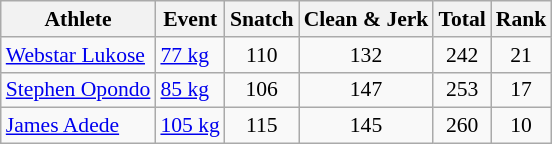<table class="wikitable" style="font-size:90%;text-align:center">
<tr>
<th>Athlete</th>
<th>Event</th>
<th>Snatch</th>
<th>Clean & Jerk</th>
<th>Total</th>
<th>Rank</th>
</tr>
<tr align=center>
<td align=left><a href='#'>Webstar Lukose</a></td>
<td align=left><a href='#'>77 kg</a></td>
<td>110</td>
<td>132</td>
<td>242</td>
<td>21</td>
</tr>
<tr align=center>
<td align=left><a href='#'>Stephen Opondo</a></td>
<td align=left><a href='#'>85 kg</a></td>
<td>106</td>
<td>147</td>
<td>253</td>
<td>17</td>
</tr>
<tr align=center>
<td align=left><a href='#'>James Adede</a></td>
<td align=left><a href='#'>105 kg</a></td>
<td>115</td>
<td>145</td>
<td>260</td>
<td>10</td>
</tr>
</table>
